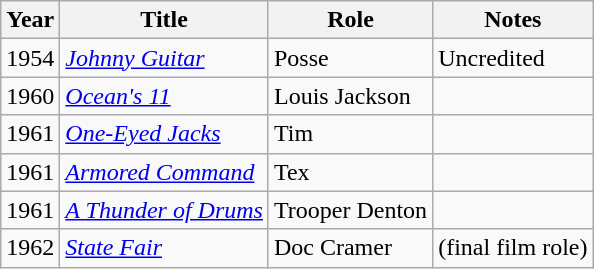<table class="wikitable">
<tr>
<th>Year</th>
<th>Title</th>
<th>Role</th>
<th>Notes</th>
</tr>
<tr>
<td>1954</td>
<td><em><a href='#'>Johnny Guitar</a></em></td>
<td>Posse</td>
<td>Uncredited</td>
</tr>
<tr>
<td>1960</td>
<td><em><a href='#'>Ocean's 11</a></em></td>
<td>Louis Jackson</td>
<td></td>
</tr>
<tr>
<td>1961</td>
<td><em><a href='#'>One-Eyed Jacks</a></em></td>
<td>Tim</td>
<td></td>
</tr>
<tr>
<td>1961</td>
<td><em><a href='#'>Armored Command</a></em></td>
<td>Tex</td>
<td></td>
</tr>
<tr>
<td>1961</td>
<td><em><a href='#'>A Thunder of Drums</a></em></td>
<td>Trooper Denton</td>
<td></td>
</tr>
<tr>
<td>1962</td>
<td><em><a href='#'>State Fair</a></em></td>
<td>Doc Cramer</td>
<td>(final film role)</td>
</tr>
</table>
